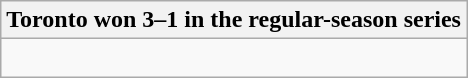<table class="wikitable collapsible collapsed">
<tr>
<th>Toronto won 3–1 in the regular-season series</th>
</tr>
<tr>
<td><br>


</td>
</tr>
</table>
